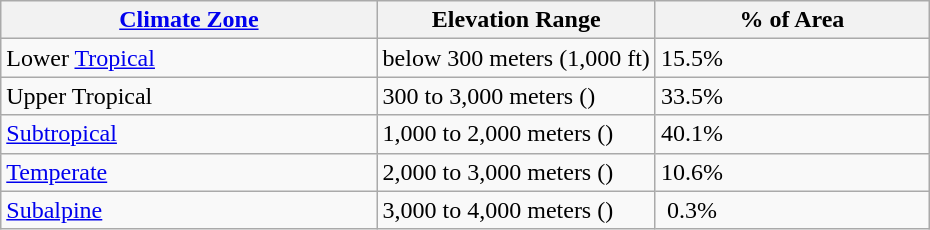<table class="wikitable">
<tr>
<th><a href='#'>Climate Zone</a></th>
<th style="width: 30%;">Elevation Range</th>
<th>% of Area</th>
</tr>
<tr>
<td>Lower <a href='#'>Tropical</a></td>
<td>below 300 meters (1,000 ft)</td>
<td>15.5%</td>
</tr>
<tr>
<td>Upper Tropical</td>
<td>300 to 3,000 meters ()</td>
<td>33.5%</td>
</tr>
<tr>
<td><a href='#'>Subtropical</a></td>
<td>1,000 to 2,000 meters ()</td>
<td>40.1%</td>
</tr>
<tr>
<td><a href='#'>Temperate</a></td>
<td>2,000 to 3,000 meters ()</td>
<td>10.6%</td>
</tr>
<tr>
<td><a href='#'>Subalpine</a></td>
<td>3,000 to 4,000 meters ()</td>
<td> 0.3%</td>
</tr>
</table>
